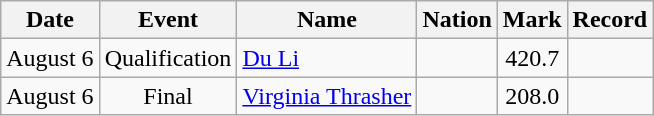<table class=wikitable style=text-align:center>
<tr>
<th>Date</th>
<th>Event</th>
<th>Name</th>
<th>Nation</th>
<th>Mark</th>
<th>Record</th>
</tr>
<tr>
<td>August 6</td>
<td>Qualification</td>
<td align=left><a href='#'>Du Li</a></td>
<td align=left></td>
<td>420.7</td>
<td></td>
</tr>
<tr>
<td>August 6</td>
<td>Final</td>
<td align=left><a href='#'>Virginia Thrasher</a></td>
<td align=left></td>
<td>208.0</td>
<td></td>
</tr>
</table>
